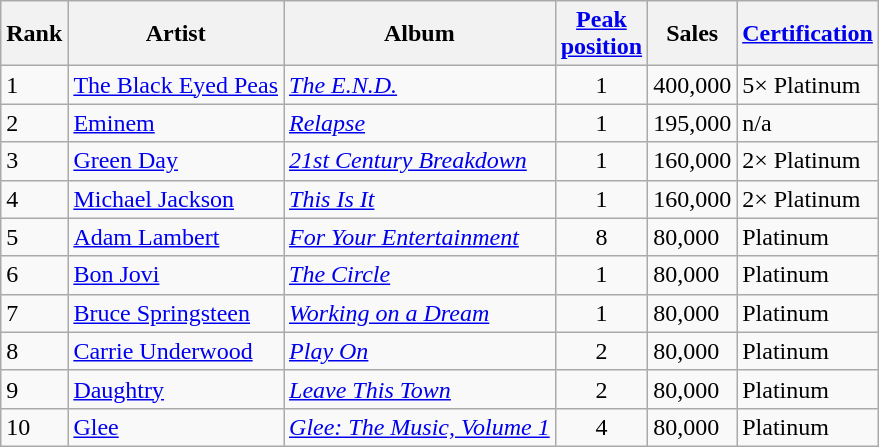<table class="wikitable sortable">
<tr>
<th>Rank</th>
<th>Artist</th>
<th>Album</th>
<th><a href='#'>Peak<br>position</a></th>
<th>Sales</th>
<th><a href='#'>Certification</a></th>
</tr>
<tr>
<td>1</td>
<td><a href='#'>The Black Eyed Peas</a></td>
<td><em><a href='#'>The E.N.D.</a></em></td>
<td style="text-align:center;">1</td>
<td>400,000</td>
<td>5× Platinum</td>
</tr>
<tr>
<td>2</td>
<td><a href='#'>Eminem</a></td>
<td><em><a href='#'>Relapse</a></em></td>
<td style="text-align:center;">1</td>
<td>195,000</td>
<td>n/a</td>
</tr>
<tr>
<td>3</td>
<td><a href='#'>Green Day</a></td>
<td><em><a href='#'>21st Century Breakdown</a></em></td>
<td style="text-align:center;">1</td>
<td>160,000</td>
<td>2× Platinum</td>
</tr>
<tr>
<td>4</td>
<td><a href='#'>Michael Jackson</a></td>
<td><em><a href='#'>This Is It</a></em></td>
<td style="text-align:center;">1</td>
<td>160,000</td>
<td>2× Platinum</td>
</tr>
<tr>
<td>5</td>
<td><a href='#'>Adam Lambert</a></td>
<td><em><a href='#'>For Your Entertainment</a></em></td>
<td style="text-align:center;">8</td>
<td>80,000</td>
<td>Platinum</td>
</tr>
<tr>
<td>6</td>
<td><a href='#'>Bon Jovi</a></td>
<td><em><a href='#'>The Circle</a></em></td>
<td style="text-align:center;">1</td>
<td>80,000</td>
<td>Platinum</td>
</tr>
<tr>
<td>7</td>
<td><a href='#'>Bruce Springsteen</a></td>
<td><em><a href='#'>Working on a Dream</a></em></td>
<td style="text-align:center;">1</td>
<td>80,000</td>
<td>Platinum</td>
</tr>
<tr>
<td>8</td>
<td><a href='#'>Carrie Underwood</a></td>
<td><em><a href='#'>Play On</a></em></td>
<td style="text-align:center;">2</td>
<td>80,000</td>
<td>Platinum</td>
</tr>
<tr>
<td>9</td>
<td><a href='#'>Daughtry</a></td>
<td><em><a href='#'>Leave This Town</a></em></td>
<td style="text-align:center;">2</td>
<td>80,000</td>
<td>Platinum</td>
</tr>
<tr>
<td>10</td>
<td><a href='#'>Glee</a></td>
<td><em><a href='#'>Glee: The Music, Volume 1</a></em></td>
<td style="text-align:center;">4</td>
<td>80,000</td>
<td>Platinum</td>
</tr>
</table>
